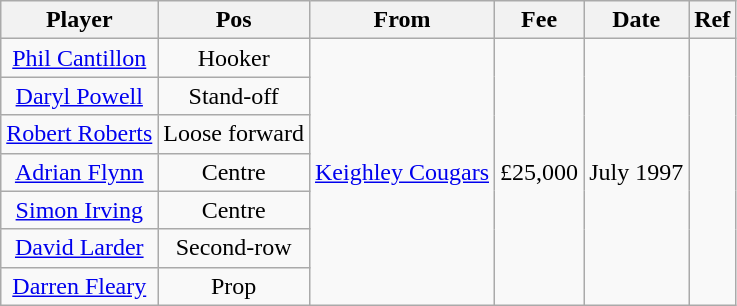<table class="wikitable" style="text-align:center; width="70%; text-align:left">
<tr>
<th><strong>Player</strong></th>
<th><strong>Pos</strong></th>
<th><strong>From</strong></th>
<th><strong>Fee</strong></th>
<th><strong>Date</strong></th>
<th><strong>Ref</strong></th>
</tr>
<tr --->
<td><a href='#'>Phil Cantillon</a></td>
<td>Hooker</td>
<td rowspan="7"><a href='#'>Keighley Cougars</a></td>
<td rowspan="7">£25,000</td>
<td rowspan="7">July 1997</td>
<td rowspan="7"></td>
</tr>
<tr --->
<td><a href='#'>Daryl Powell</a></td>
<td>Stand-off</td>
</tr>
<tr --->
<td><a href='#'>Robert Roberts</a></td>
<td>Loose forward</td>
</tr>
<tr --->
<td><a href='#'>Adrian Flynn</a></td>
<td>Centre</td>
</tr>
<tr --->
<td><a href='#'>Simon Irving</a></td>
<td>Centre</td>
</tr>
<tr --->
<td><a href='#'>David Larder</a></td>
<td>Second-row</td>
</tr>
<tr --->
<td><a href='#'>Darren Fleary</a></td>
<td>Prop</td>
</tr>
</table>
